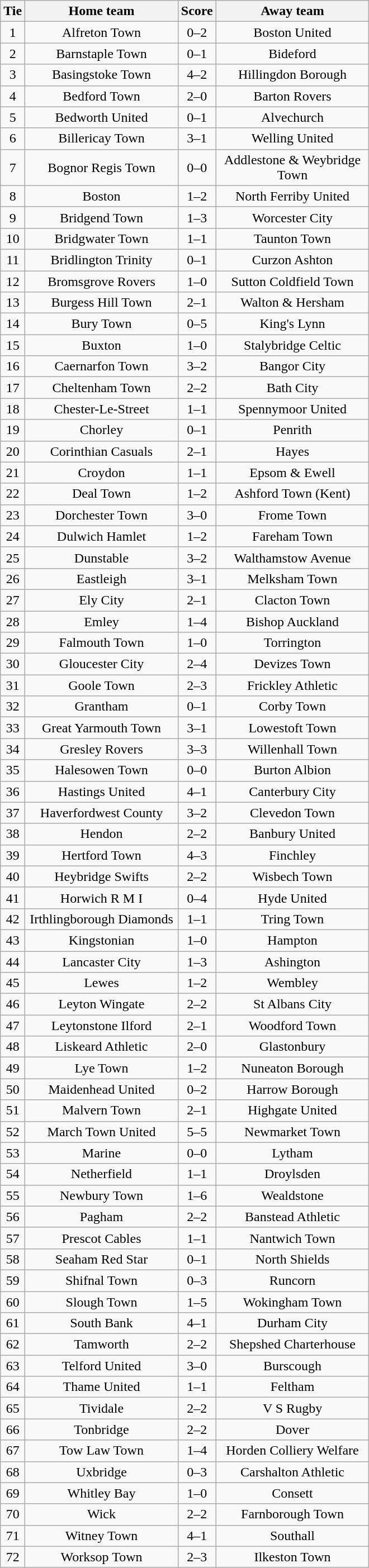<table class="wikitable" style="text-align:center;">
<tr>
<th width=20>Tie</th>
<th width=175>Home team</th>
<th width=20>Score</th>
<th width=175>Away team</th>
</tr>
<tr>
<td>1</td>
<td>Alfreton Town</td>
<td>0–2</td>
<td>Boston United</td>
</tr>
<tr>
<td>2</td>
<td>Barnstaple Town</td>
<td>0–1</td>
<td>Bideford</td>
</tr>
<tr>
<td>3</td>
<td>Basingstoke Town</td>
<td>4–2</td>
<td>Hillingdon Borough</td>
</tr>
<tr>
<td>4</td>
<td>Bedford Town</td>
<td>2–0</td>
<td>Barton Rovers</td>
</tr>
<tr>
<td>5</td>
<td>Bedworth United</td>
<td>0–1</td>
<td>Alvechurch</td>
</tr>
<tr>
<td>6</td>
<td>Billericay Town</td>
<td>3–1</td>
<td>Welling United</td>
</tr>
<tr>
<td>7</td>
<td>Bognor Regis Town</td>
<td>0–0</td>
<td>Addlestone & Weybridge Town</td>
</tr>
<tr>
<td>8</td>
<td>Boston</td>
<td>1–2</td>
<td>North Ferriby United</td>
</tr>
<tr>
<td>9</td>
<td>Bridgend Town</td>
<td>1–3</td>
<td>Worcester City</td>
</tr>
<tr>
<td>10</td>
<td>Bridgwater Town</td>
<td>1–1</td>
<td>Taunton Town</td>
</tr>
<tr>
<td>11</td>
<td>Bridlington Trinity</td>
<td>0–1</td>
<td>Curzon Ashton</td>
</tr>
<tr>
<td>12</td>
<td>Bromsgrove Rovers</td>
<td>1–0</td>
<td>Sutton Coldfield Town</td>
</tr>
<tr>
<td>13</td>
<td>Burgess Hill Town</td>
<td>2–1</td>
<td>Walton & Hersham</td>
</tr>
<tr>
<td>14</td>
<td>Bury Town</td>
<td>0–5</td>
<td>King's Lynn</td>
</tr>
<tr>
<td>15</td>
<td>Buxton</td>
<td>1–0</td>
<td>Stalybridge Celtic</td>
</tr>
<tr>
<td>16</td>
<td>Caernarfon Town</td>
<td>3–2</td>
<td>Bangor City</td>
</tr>
<tr>
<td>17</td>
<td>Cheltenham Town</td>
<td>2–2</td>
<td>Bath City</td>
</tr>
<tr>
<td>18</td>
<td>Chester-Le-Street</td>
<td>1–1</td>
<td>Spennymoor United</td>
</tr>
<tr>
<td>19</td>
<td>Chorley</td>
<td>0–1</td>
<td>Penrith</td>
</tr>
<tr>
<td>20</td>
<td>Corinthian Casuals</td>
<td>2–1</td>
<td>Hayes</td>
</tr>
<tr>
<td>21</td>
<td>Croydon</td>
<td>1–1</td>
<td>Epsom & Ewell</td>
</tr>
<tr>
<td>22</td>
<td>Deal Town</td>
<td>1–2</td>
<td>Ashford Town (Kent)</td>
</tr>
<tr>
<td>23</td>
<td>Dorchester Town</td>
<td>3–0</td>
<td>Frome Town</td>
</tr>
<tr>
<td>24</td>
<td>Dulwich Hamlet</td>
<td>1–2</td>
<td>Fareham Town</td>
</tr>
<tr>
<td>25</td>
<td>Dunstable</td>
<td>3–2</td>
<td>Walthamstow Avenue</td>
</tr>
<tr>
<td>26</td>
<td>Eastleigh</td>
<td>3–1</td>
<td>Melksham Town</td>
</tr>
<tr>
<td>27</td>
<td>Ely City</td>
<td>2–1</td>
<td>Clacton Town</td>
</tr>
<tr>
<td>28</td>
<td>Emley</td>
<td>1–4</td>
<td>Bishop Auckland</td>
</tr>
<tr>
<td>29</td>
<td>Falmouth Town</td>
<td>1–0</td>
<td>Torrington</td>
</tr>
<tr>
<td>30</td>
<td>Gloucester City</td>
<td>2–4</td>
<td>Devizes Town</td>
</tr>
<tr>
<td>31</td>
<td>Goole Town</td>
<td>2–3</td>
<td>Frickley Athletic</td>
</tr>
<tr>
<td>32</td>
<td>Grantham</td>
<td>0–1</td>
<td>Corby Town</td>
</tr>
<tr>
<td>33</td>
<td>Great Yarmouth Town</td>
<td>3–1</td>
<td>Lowestoft Town</td>
</tr>
<tr>
<td>34</td>
<td>Gresley Rovers</td>
<td>3–3</td>
<td>Willenhall Town</td>
</tr>
<tr>
<td>35</td>
<td>Halesowen Town</td>
<td>0–0</td>
<td>Burton Albion</td>
</tr>
<tr>
<td>36</td>
<td>Hastings United</td>
<td>4–1</td>
<td>Canterbury City</td>
</tr>
<tr>
<td>37</td>
<td>Haverfordwest County</td>
<td>3–2</td>
<td>Clevedon Town</td>
</tr>
<tr>
<td>38</td>
<td>Hendon</td>
<td>2–2</td>
<td>Banbury United</td>
</tr>
<tr>
<td>39</td>
<td>Hertford Town</td>
<td>4–3</td>
<td>Finchley</td>
</tr>
<tr>
<td>40</td>
<td>Heybridge Swifts</td>
<td>2–2</td>
<td>Wisbech Town</td>
</tr>
<tr>
<td>41</td>
<td>Horwich R M I</td>
<td>0–4</td>
<td>Hyde United</td>
</tr>
<tr>
<td>42</td>
<td>Irthlingborough Diamonds</td>
<td>1–1</td>
<td>Tring Town</td>
</tr>
<tr>
<td>43</td>
<td>Kingstonian</td>
<td>1–0</td>
<td>Hampton</td>
</tr>
<tr>
<td>44</td>
<td>Lancaster City</td>
<td>1–3</td>
<td>Ashington</td>
</tr>
<tr>
<td>45</td>
<td>Lewes</td>
<td>1–2</td>
<td>Wembley</td>
</tr>
<tr>
<td>46</td>
<td>Leyton Wingate</td>
<td>2–2</td>
<td>St Albans City</td>
</tr>
<tr>
<td>47</td>
<td>Leytonstone Ilford</td>
<td>2–1</td>
<td>Woodford Town</td>
</tr>
<tr>
<td>48</td>
<td>Liskeard Athletic</td>
<td>2–0</td>
<td>Glastonbury</td>
</tr>
<tr>
<td>49</td>
<td>Lye Town</td>
<td>1–2</td>
<td>Nuneaton Borough</td>
</tr>
<tr>
<td>50</td>
<td>Maidenhead United</td>
<td>0–2</td>
<td>Harrow Borough</td>
</tr>
<tr>
<td>51</td>
<td>Malvern Town</td>
<td>2–1</td>
<td>Highgate United</td>
</tr>
<tr>
<td>52</td>
<td>March Town United</td>
<td>5–5</td>
<td>Newmarket Town</td>
</tr>
<tr>
<td>53</td>
<td>Marine</td>
<td>0–0</td>
<td>Lytham</td>
</tr>
<tr>
<td>54</td>
<td>Netherfield</td>
<td>1–1</td>
<td>Droylsden</td>
</tr>
<tr>
<td>55</td>
<td>Newbury Town</td>
<td>1–6</td>
<td>Wealdstone</td>
</tr>
<tr>
<td>56</td>
<td>Pagham</td>
<td>2–2</td>
<td>Banstead Athletic</td>
</tr>
<tr>
<td>57</td>
<td>Prescot Cables</td>
<td>1–1</td>
<td>Nantwich Town</td>
</tr>
<tr>
<td>58</td>
<td>Seaham Red Star</td>
<td>0–1</td>
<td>North Shields</td>
</tr>
<tr>
<td>59</td>
<td>Shifnal Town</td>
<td>0–3</td>
<td>Runcorn</td>
</tr>
<tr>
<td>60</td>
<td>Slough Town</td>
<td>1–5</td>
<td>Wokingham Town</td>
</tr>
<tr>
<td>61</td>
<td>South Bank</td>
<td>4–1</td>
<td>Durham City</td>
</tr>
<tr>
<td>62</td>
<td>Tamworth</td>
<td>2–2</td>
<td>Shepshed Charterhouse</td>
</tr>
<tr>
<td>63</td>
<td>Telford United</td>
<td>3–0</td>
<td>Burscough</td>
</tr>
<tr>
<td>64</td>
<td>Thame United</td>
<td>1–1</td>
<td>Feltham</td>
</tr>
<tr>
<td>65</td>
<td>Tividale</td>
<td>2–2</td>
<td>V S Rugby</td>
</tr>
<tr>
<td>66</td>
<td>Tonbridge</td>
<td>2–2</td>
<td>Dover</td>
</tr>
<tr>
<td>67</td>
<td>Tow Law Town</td>
<td>1–4</td>
<td>Horden Colliery Welfare</td>
</tr>
<tr>
<td>68</td>
<td>Uxbridge</td>
<td>0–3</td>
<td>Carshalton Athletic</td>
</tr>
<tr>
<td>69</td>
<td>Whitley Bay</td>
<td>1–0</td>
<td>Consett</td>
</tr>
<tr>
<td>70</td>
<td>Wick</td>
<td>2–2</td>
<td>Farnborough Town</td>
</tr>
<tr>
<td>71</td>
<td>Witney Town</td>
<td>4–1</td>
<td>Southall</td>
</tr>
<tr>
<td>72</td>
<td>Worksop Town</td>
<td>2–3</td>
<td>Ilkeston Town</td>
</tr>
</table>
